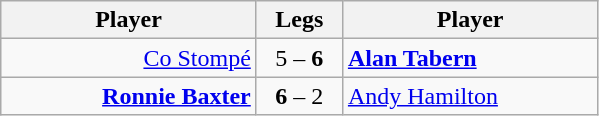<table class=wikitable style="text-align:center">
<tr>
<th width=163>Player</th>
<th width=50>Legs</th>
<th width=163>Player</th>
</tr>
<tr align=left>
<td align=right><a href='#'>Co Stompé</a> </td>
<td align=center>5 – <strong>6</strong></td>
<td> <strong><a href='#'>Alan Tabern</a></strong></td>
</tr>
<tr align=left>
<td align=right><strong><a href='#'>Ronnie Baxter</a></strong> </td>
<td align=center><strong>6</strong> – 2</td>
<td> <a href='#'>Andy Hamilton</a></td>
</tr>
</table>
